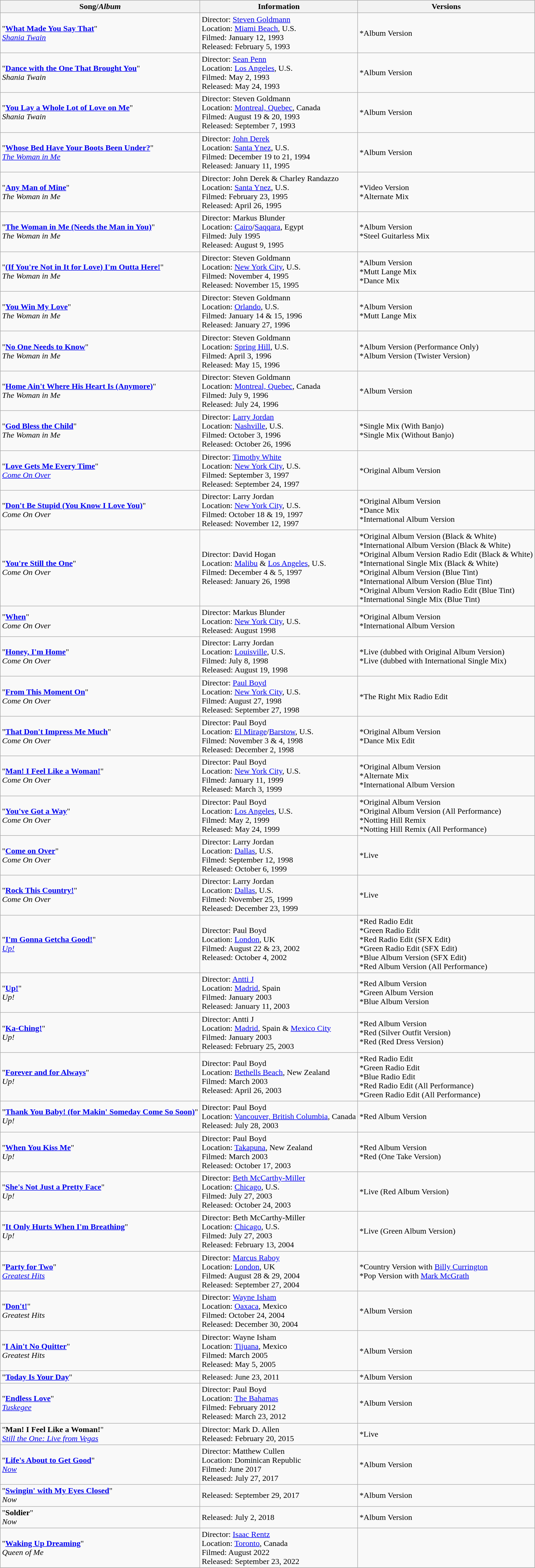<table class="wikitable">
<tr>
<th align="left" valign="center">Song/<em>Album</em></th>
<th align="left">Information</th>
<th align="left">Versions</th>
</tr>
<tr>
<td align="left">"<strong><a href='#'>What Made You Say That</a></strong>"<br><em><a href='#'>Shania Twain</a></em></td>
<td>Director: <a href='#'>Steven Goldmann</a><br>Location: <a href='#'>Miami Beach</a>, U.S.<br>Filmed: January 12, 1993<br>Released: February 5, 1993</td>
<td>*Album Version</td>
</tr>
<tr>
<td align="left">"<strong><a href='#'>Dance with the One That Brought You</a></strong>"<br><em>Shania Twain</em></td>
<td>Director: <a href='#'>Sean Penn</a><br>Location: <a href='#'>Los Angeles</a>, U.S.<br>Filmed: May 2, 1993<br>Released: May 24, 1993</td>
<td>*Album Version</td>
</tr>
<tr>
<td align="left">"<strong><a href='#'>You Lay a Whole Lot of Love on Me</a></strong>"<br><em>Shania Twain</em></td>
<td>Director: Steven Goldmann<br>Location: <a href='#'>Montreal, Quebec</a>, Canada<br>Filmed: August 19 & 20, 1993<br>Released: September 7, 1993</td>
<td>*Album Version</td>
</tr>
<tr>
<td align="left">"<strong><a href='#'>Whose Bed Have Your Boots Been Under?</a></strong>"<br><em><a href='#'>The Woman in Me</a></em></td>
<td>Director: <a href='#'>John Derek</a><br>Location: <a href='#'>Santa Ynez</a>, U.S.<br>Filmed: December 19 to 21, 1994<br>Released: January 11, 1995</td>
<td>*Album Version</td>
</tr>
<tr>
<td align="left">"<strong><a href='#'>Any Man of Mine</a></strong>"<br><em>The Woman in Me</em></td>
<td>Director: John Derek & Charley Randazzo<br>Location: <a href='#'>Santa Ynez</a>, U.S.<br>Filmed: February 23, 1995<br>Released: April 26, 1995</td>
<td>*Video Version<br>*Alternate Mix</td>
</tr>
<tr>
<td align="left">"<strong><a href='#'>The Woman in Me (Needs the Man in You)</a></strong>"<br><em>The Woman in Me</em></td>
<td>Director: Markus Blunder<br>Location: <a href='#'>Cairo</a>/<a href='#'>Saqqara</a>, Egypt<br>Filmed: July 1995<br>Released: August 9, 1995</td>
<td>*Album Version<br>*Steel Guitarless Mix</td>
</tr>
<tr>
<td align="left">"<strong><a href='#'>(If You're Not in It for Love) I'm Outta Here!</a></strong>"<br><em>The Woman in Me</em></td>
<td>Director: Steven Goldmann<br>Location: <a href='#'>New York City</a>, U.S.<br>Filmed: November 4, 1995<br>Released: November 15, 1995</td>
<td>*Album Version<br>*Mutt Lange Mix<br>*Dance Mix</td>
</tr>
<tr>
<td align="left">"<strong><a href='#'>You Win My Love</a></strong>"<br><em>The Woman in Me</em></td>
<td>Director: Steven Goldmann<br>Location: <a href='#'>Orlando</a>, U.S.<br>Filmed: January 14 & 15, 1996<br>Released: January 27, 1996</td>
<td>*Album Version<br>*Mutt Lange Mix</td>
</tr>
<tr>
<td align="left">"<strong><a href='#'>No One Needs to Know</a></strong>"<br><em>The Woman in Me</em></td>
<td>Director: Steven Goldmann<br>Location: <a href='#'>Spring Hill</a>, U.S.<br>Filmed: April 3, 1996<br>Released: May 15, 1996</td>
<td>*Album Version (Performance Only)<br>*Album Version (Twister Version)</td>
</tr>
<tr>
<td align="left">"<strong><a href='#'>Home Ain't Where His Heart Is (Anymore)</a></strong>"<br><em>The Woman in Me</em></td>
<td>Director: Steven Goldmann<br>Location: <a href='#'>Montreal, Quebec</a>, Canada<br>Filmed: July 9, 1996<br>Released: July 24, 1996</td>
<td>*Album Version</td>
</tr>
<tr>
<td align="left">"<strong><a href='#'>God Bless the Child</a></strong>"<br><em>The Woman in Me</em></td>
<td>Director: <a href='#'>Larry Jordan</a><br>Location: <a href='#'>Nashville</a>, U.S.<br>Filmed: October 3, 1996<br>Released: October 26, 1996</td>
<td>*Single Mix (With Banjo)<br>*Single Mix (Without Banjo)</td>
</tr>
<tr>
<td align="left">"<strong><a href='#'>Love Gets Me Every Time</a></strong>"<br><em><a href='#'>Come On Over</a></em></td>
<td>Director: <a href='#'>Timothy White</a><br>Location: <a href='#'>New York City</a>, U.S.<br>Filmed: September 3, 1997<br>Released: September 24, 1997</td>
<td>*Original Album Version</td>
</tr>
<tr>
<td align="left">"<strong><a href='#'>Don't Be Stupid (You Know I Love You)</a></strong>"<br><em>Come On Over</em></td>
<td>Director: Larry Jordan<br>Location: <a href='#'>New York City</a>, U.S.<br>Filmed: October 18 & 19, 1997<br>Released: November 12, 1997</td>
<td>*Original Album Version<br>*Dance Mix<br>*International Album Version</td>
</tr>
<tr>
<td align="left">"<strong><a href='#'>You're Still the One</a></strong>"<br><em>Come On Over</em></td>
<td>Director: David Hogan<br>Location: <a href='#'>Malibu</a> & <a href='#'>Los Angeles</a>, U.S.<br>Filmed: December 4 & 5, 1997<br>Released: January 26, 1998</td>
<td>*Original Album Version (Black & White)<br>*International Album Version (Black & White)<br>*Original Album Version Radio Edit (Black & White)<br>*International Single Mix (Black & White)<br>*Original Album Version (Blue Tint)<br>*International Album Version (Blue Tint)<br>*Original Album Version Radio Edit (Blue Tint)<br>*International Single Mix (Blue Tint)</td>
</tr>
<tr>
<td align="left">"<strong><a href='#'>When</a></strong>"<br><em>Come On Over</em></td>
<td>Director: Markus Blunder<br>Location: <a href='#'>New York City</a>, U.S.<br>Released: August 1998</td>
<td>*Original Album Version<br>*International Album Version</td>
</tr>
<tr>
<td align="left">"<strong><a href='#'>Honey, I'm Home</a></strong>"<br><em>Come On Over</em></td>
<td>Director: Larry Jordan<br>Location: <a href='#'>Louisville</a>, U.S.<br>Filmed: July 8, 1998<br>Released: August 19, 1998</td>
<td>*Live (dubbed with Original Album Version)<br>*Live (dubbed with International Single Mix)</td>
</tr>
<tr>
<td align="left">"<strong><a href='#'>From This Moment On</a></strong>"<br><em>Come On Over</em></td>
<td>Director: <a href='#'>Paul Boyd</a><br>Location: <a href='#'>New York City</a>, U.S.<br>Filmed: August 27, 1998<br>Released: September 27, 1998</td>
<td>*The Right Mix Radio Edit</td>
</tr>
<tr>
<td align="left">"<strong><a href='#'>That Don't Impress Me Much</a></strong>"<br><em>Come On Over</em></td>
<td>Director: Paul Boyd<br>Location: <a href='#'>El Mirage</a>/<a href='#'>Barstow</a>, U.S.<br>Filmed: November 3 & 4, 1998<br>Released: December 2, 1998</td>
<td>*Original Album Version<br>*Dance Mix Edit</td>
</tr>
<tr>
<td align="left">"<strong><a href='#'>Man! I Feel Like a Woman!</a></strong>"<br><em>Come On Over</em></td>
<td>Director: Paul Boyd<br>Location: <a href='#'>New York City</a>, U.S.<br>Filmed: January 11, 1999<br>Released: March 3, 1999</td>
<td>*Original Album Version<br>*Alternate Mix<br>*International Album Version</td>
</tr>
<tr>
<td align="left">"<strong><a href='#'>You've Got a Way</a></strong>"<br><em>Come On Over</em></td>
<td>Director: Paul Boyd<br>Location: <a href='#'>Los Angeles</a>, U.S.<br>Filmed: May 2, 1999<br>Released: May 24, 1999</td>
<td>*Original Album Version<br>*Original Album Version (All Performance)<br>*Notting Hill Remix<br>*Notting Hill Remix (All Performance)</td>
</tr>
<tr>
<td align="left">"<strong><a href='#'>Come on Over</a></strong>"<br><em>Come On Over</em></td>
<td>Director: Larry Jordan<br>Location: <a href='#'>Dallas</a>, U.S.<br>Filmed: September 12, 1998<br>Released: October 6, 1999</td>
<td>*Live</td>
</tr>
<tr>
<td align="left">"<strong><a href='#'>Rock This Country!</a></strong>"<br><em>Come On Over</em></td>
<td>Director: Larry Jordan<br>Location: <a href='#'>Dallas</a>, U.S.<br>Filmed: November 25, 1999<br>Released: December 23, 1999</td>
<td>*Live</td>
</tr>
<tr>
<td align="left">"<strong><a href='#'>I'm Gonna Getcha Good!</a></strong>"<br><em><a href='#'>Up!</a></em></td>
<td>Director: Paul Boyd<br>Location: <a href='#'>London</a>, UK<br>Filmed: August 22 & 23, 2002<br>Released: October 4, 2002</td>
<td>*Red Radio Edit<br>*Green Radio Edit<br>*Red Radio Edit (SFX Edit)<br>*Green Radio Edit (SFX Edit)<br>*Blue Album Version (SFX Edit)<br>*Red Album Version (All Performance)</td>
</tr>
<tr>
<td align="left">"<strong><a href='#'>Up!</a></strong>"<br><em>Up!</em></td>
<td>Director: <a href='#'>Antti J</a><br>Location: <a href='#'>Madrid</a>, Spain<br>Filmed: January 2003<br>Released: January 11, 2003</td>
<td>*Red Album Version<br>*Green Album Version<br>*Blue Album Version</td>
</tr>
<tr>
<td align="left">"<strong><a href='#'>Ka-Ching!</a></strong>"<br><em>Up!</em></td>
<td>Director: Antti J<br>Location: <a href='#'>Madrid</a>, Spain & <a href='#'>Mexico City</a><br>Filmed: January 2003<br>Released: February 25, 2003</td>
<td>*Red Album Version<br>*Red (Silver Outfit Version)<br>*Red (Red Dress Version)</td>
</tr>
<tr>
<td align="left">"<strong><a href='#'>Forever and for Always</a></strong>"<br><em>Up!</em></td>
<td>Director: Paul Boyd<br>Location: <a href='#'>Bethells Beach</a>, New Zealand<br>Filmed: March 2003<br>Released: April 26, 2003</td>
<td>*Red Radio Edit<br>*Green Radio Edit<br>*Blue Radio Edit<br>*Red Radio Edit (All Performance)<br>*Green Radio Edit (All Performance)</td>
</tr>
<tr>
<td align="left">"<strong><a href='#'>Thank You Baby! (for Makin' Someday Come So Soon)</a></strong>"<br><em>Up!</em></td>
<td>Director: Paul Boyd<br>Location: <a href='#'>Vancouver, British Columbia</a>, Canada<br>Released: July 28, 2003</td>
<td>*Red Album Version</td>
</tr>
<tr>
<td align="left">"<strong><a href='#'>When You Kiss Me</a></strong>"<br><em>Up!</em></td>
<td>Director: Paul Boyd<br>Location: <a href='#'>Takapuna</a>, New Zealand<br>Filmed: March 2003<br>Released: October 17, 2003</td>
<td>*Red Album Version<br>*Red (One Take Version)</td>
</tr>
<tr>
<td align="left">"<strong><a href='#'>She's Not Just a Pretty Face</a></strong>"<br><em>Up!</em></td>
<td>Director: <a href='#'>Beth McCarthy-Miller</a><br>Location: <a href='#'>Chicago</a>, U.S.<br>Filmed: July 27, 2003<br>Released: October 24, 2003</td>
<td>*Live (Red Album Version)</td>
</tr>
<tr>
<td align="left">"<strong><a href='#'>It Only Hurts When I'm Breathing</a></strong>"<br><em>Up!</em></td>
<td>Director: Beth McCarthy-Miller<br>Location: <a href='#'>Chicago</a>, U.S.<br>Filmed: July 27, 2003<br>Released: February 13, 2004</td>
<td>*Live (Green Album Version)</td>
</tr>
<tr>
<td align="left">"<strong><a href='#'>Party for Two</a></strong>"<br><em><a href='#'>Greatest Hits</a></em></td>
<td>Director: <a href='#'>Marcus Raboy</a><br>Location: <a href='#'>London</a>, UK<br>Filmed: August 28 & 29, 2004<br>Released: September 27, 2004</td>
<td>*Country Version with <a href='#'>Billy Currington</a><br>*Pop Version with <a href='#'>Mark McGrath</a></td>
</tr>
<tr>
<td align="left">"<strong><a href='#'>Don't!</a></strong>"<br><em>Greatest Hits</em></td>
<td>Director: <a href='#'>Wayne Isham</a><br>Location: <a href='#'>Oaxaca</a>, Mexico<br>Filmed: October 24, 2004<br>Released: December 30, 2004</td>
<td>*Album Version</td>
</tr>
<tr>
<td align="left">"<strong><a href='#'>I Ain't No Quitter</a></strong>"<br><em>Greatest Hits</em></td>
<td>Director: Wayne Isham<br>Location: <a href='#'>Tijuana</a>, Mexico<br>Filmed: March 2005<br>Released: May 5, 2005</td>
<td>*Album Version</td>
</tr>
<tr>
<td align="left">"<strong><a href='#'>Today Is Your Day</a></strong>"</td>
<td>Released: June 23, 2011</td>
<td>*Album Version</td>
</tr>
<tr>
<td align="left">"<strong><a href='#'>Endless Love</a></strong>"<br><em><a href='#'>Tuskegee</a></em></td>
<td>Director: Paul Boyd<br>Location: <a href='#'>The Bahamas</a><br>Filmed: February 2012<br>Released: March 23, 2012</td>
<td>*Album Version</td>
</tr>
<tr>
<td align="left">"<strong>Man! I Feel Like a Woman!</strong>"<br><em><a href='#'>Still the One: Live from Vegas</a></em></td>
<td>Director: Mark D. Allen<br>Released: February 20, 2015</td>
<td>*Live</td>
</tr>
<tr>
<td align="left">"<strong><a href='#'>Life's About to Get Good</a></strong>"<br><em><a href='#'>Now</a></em></td>
<td>Director: Matthew Cullen<br>Location: Dominican Republic<br>Filmed: June 2017<br>Released: July 27, 2017</td>
<td>*Album Version</td>
</tr>
<tr>
<td align="left">"<strong><a href='#'>Swingin' with My Eyes Closed</a></strong>"<br><em>Now</em></td>
<td>Released: September 29, 2017</td>
<td>*Album Version</td>
</tr>
<tr>
<td align="left">"<strong>Soldier</strong>"<br><em>Now</em></td>
<td>Released: July 2, 2018</td>
<td>*Album Version</td>
</tr>
<tr>
<td align="left">"<strong><a href='#'>Waking Up Dreaming</a></strong>"<br><em>Queen of Me</em></td>
<td>Director: <a href='#'>Isaac Rentz</a><br>Location: <a href='#'>Toronto</a>, Canada<br>Filmed: August 2022<br>Released: September 23, 2022</td>
<td></td>
</tr>
<tr>
</tr>
</table>
